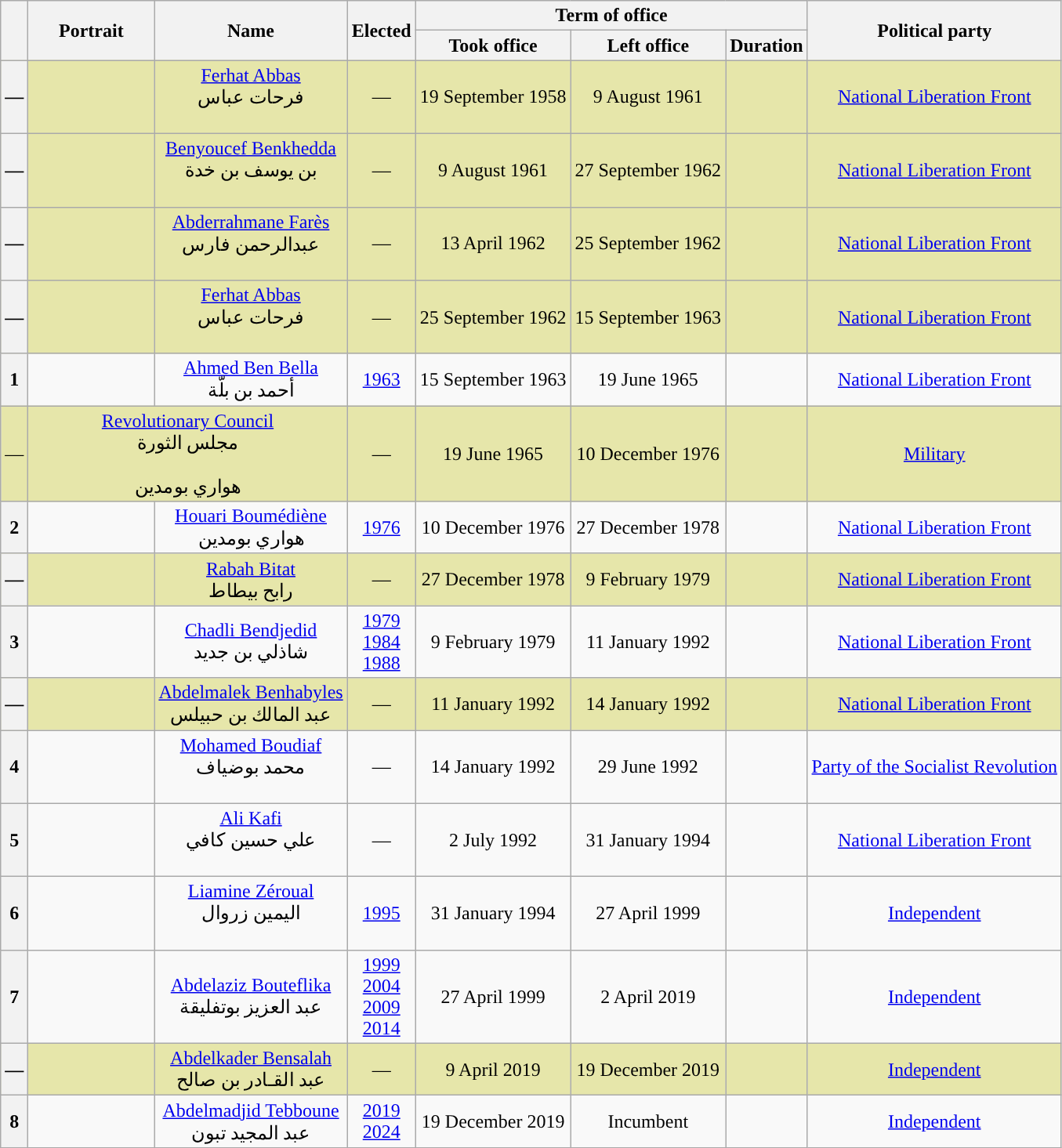<table class="wikitable" style="text-align:center;">
<tr>
<th rowspan="2"></th>
<th rowspan="2" style="width:100px;">Portrait</th>
<th rowspan="2">Name<br></th>
<th rowspan="2">Elected</th>
<th colspan="3">Term of office</th>
<th rowspan="2">Political party</th>
</tr>
<tr>
<th>Took office</th>
<th>Left office</th>
<th>Duration</th>
</tr>
<tr style="background:#e6e6aa;">
<th style="background:">—</th>
<td></td>
<td><a href='#'>Ferhat Abbas</a><br>فرحات عباس<br><br></td>
<td>—</td>
<td>19 September 1958</td>
<td>9 August 1961</td>
<td></td>
<td><a href='#'>National Liberation Front</a></td>
</tr>
<tr style="background:#e6e6aa;">
<th style="background:">—</th>
<td></td>
<td><a href='#'>Benyoucef Benkhedda</a><br>بن يوسف بن خدة<br><br></td>
<td>—</td>
<td>9 August 1961</td>
<td>27 September 1962</td>
<td></td>
<td><a href='#'>National Liberation Front</a></td>
</tr>
<tr style="background:#e6e6aa;">
<th style="background:">—</th>
<td></td>
<td><a href='#'>Abderrahmane Farès</a><br>عبدالرحمن فارس<br><br></td>
<td>—</td>
<td>13 April 1962</td>
<td>25 September 1962</td>
<td></td>
<td><a href='#'>National Liberation Front</a></td>
</tr>
<tr style="background:#e6e6aa;">
<th style="background:">—</th>
<td></td>
<td><a href='#'>Ferhat Abbas</a><br>فرحات عباس<br><br></td>
<td>—</td>
<td>25 September 1962</td>
<td>15 September 1963</td>
<td></td>
<td><a href='#'>National Liberation Front</a></td>
</tr>
<tr>
<th style="background:">1</th>
<td></td>
<td><a href='#'>Ahmed Ben Bella</a><br>أحمد بن بلّة<br></td>
<td><a href='#'>1963</a></td>
<td>15 September 1963</td>
<td>19 June 1965<br></td>
<td></td>
<td><a href='#'>National Liberation Front</a></td>
</tr>
<tr style="background:#e6e6aa;">
<td style="background:">—</td>
<td colspan=2><a href='#'>Revolutionary Council</a><br>مجلس الثورة<br><br>هواري بومدين<br></td>
<td>—</td>
<td>19 June 1965</td>
<td>10 December 1976</td>
<td></td>
<td><a href='#'>Military</a></td>
</tr>
<tr>
<th style="background:">2</th>
<td></td>
<td><a href='#'>Houari Boumédiène</a><br>هواري بومدين<br></td>
<td><a href='#'>1976</a></td>
<td>10 December 1976</td>
<td>27 December 1978<br></td>
<td></td>
<td><a href='#'>National Liberation Front</a></td>
</tr>
<tr style="background:#e6e6aa;">
<th style="background:">—</th>
<td></td>
<td><a href='#'>Rabah Bitat</a><br>رابح بيطاط<br></td>
<td>—</td>
<td>27 December 1978</td>
<td>9 February 1979</td>
<td></td>
<td><a href='#'>National Liberation Front</a></td>
</tr>
<tr>
<th style="background:">3</th>
<td></td>
<td><a href='#'>Chadli Bendjedid</a><br>شاذلي بن جديد<br></td>
<td><a href='#'>1979</a><br><a href='#'>1984</a><br><a href='#'>1988</a></td>
<td>9 February 1979</td>
<td>11 January 1992<br></td>
<td></td>
<td><a href='#'>National Liberation Front</a></td>
</tr>
<tr style="background:#e6e6aa;">
<th style="background:">—</th>
<td></td>
<td><a href='#'>Abdelmalek Benhabyles</a><br>عبد المالك بن حبيلس<br></td>
<td>—</td>
<td>11 January 1992</td>
<td>14 January 1992</td>
<td></td>
<td><a href='#'>National Liberation Front</a></td>
</tr>
<tr>
<th style="background:">4</th>
<td></td>
<td><a href='#'>Mohamed Boudiaf</a><br>محمد بوضياف<br><br></td>
<td>—</td>
<td>14 January 1992</td>
<td>29 June 1992<br></td>
<td></td>
<td><a href='#'>Party of the Socialist Revolution</a></td>
</tr>
<tr>
<th style="background:">5</th>
<td></td>
<td><a href='#'>Ali Kafi</a><br>علي حسين كافي<br><br></td>
<td>—</td>
<td>2 July 1992</td>
<td>31 January 1994</td>
<td></td>
<td><a href='#'>National Liberation Front</a></td>
</tr>
<tr>
<th style="background:">6</th>
<td></td>
<td><a href='#'>Liamine Zéroual</a><br>اليمين زروال<br><br></td>
<td><a href='#'>1995</a></td>
<td>31 January 1994</td>
<td>27 April 1999</td>
<td></td>
<td><a href='#'>Independent</a></td>
</tr>
<tr>
<th style="background:">7</th>
<td></td>
<td><a href='#'>Abdelaziz Bouteflika</a><br>عبد العزيز بوتفليقة<br></td>
<td><a href='#'>1999</a><br><a href='#'>2004</a><br><a href='#'>2009</a><br><a href='#'>2014</a></td>
<td>27 April 1999</td>
<td>2 April 2019<br></td>
<td></td>
<td><a href='#'>Independent</a></td>
</tr>
<tr style="background:#e6e6aa;">
<th style="background:">—</th>
<td></td>
<td><a href='#'>Abdelkader Bensalah</a><br>عبد القـادر بن صالح<br></td>
<td>—</td>
<td>9 April 2019</td>
<td>19 December 2019</td>
<td></td>
<td><a href='#'>Independent</a></td>
</tr>
<tr>
<th style="background:">8</th>
<td></td>
<td><a href='#'>Abdelmadjid Tebboune</a><br>عبد المجيد تبون<br></td>
<td><a href='#'>2019</a><br><a href='#'>2024</a></td>
<td>19 December 2019</td>
<td>Incumbent</td>
<td></td>
<td><a href='#'>Independent</a></td>
</tr>
</table>
